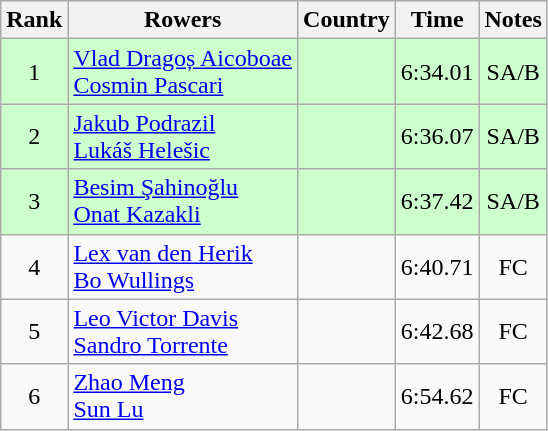<table class="wikitable" style="text-align:center">
<tr>
<th>Rank</th>
<th>Rowers</th>
<th>Country</th>
<th>Time</th>
<th>Notes</th>
</tr>
<tr bgcolor=ccffcc>
<td>1</td>
<td align="left"><a href='#'>Vlad Dragoș Aicoboae</a><br><a href='#'>Cosmin Pascari</a></td>
<td align="left"></td>
<td>6:34.01</td>
<td>SA/B</td>
</tr>
<tr bgcolor=ccffcc>
<td>2</td>
<td align="left"><a href='#'>Jakub Podrazil</a><br><a href='#'>Lukáš Helešic</a></td>
<td align="left"></td>
<td>6:36.07</td>
<td>SA/B</td>
</tr>
<tr bgcolor=ccffcc>
<td>3</td>
<td align="left"><a href='#'>Besim Şahinoğlu</a><br><a href='#'>Onat Kazakli</a></td>
<td align="left"></td>
<td>6:37.42</td>
<td>SA/B</td>
</tr>
<tr>
<td>4</td>
<td align="left"><a href='#'>Lex van den Herik</a><br><a href='#'>Bo Wullings</a></td>
<td align="left"></td>
<td>6:40.71</td>
<td>FC</td>
</tr>
<tr>
<td>5</td>
<td align="left"><a href='#'>Leo Victor Davis</a><br><a href='#'>Sandro Torrente</a></td>
<td align="left"></td>
<td>6:42.68</td>
<td>FC</td>
</tr>
<tr>
<td>6</td>
<td align="left"><a href='#'>Zhao Meng</a><br><a href='#'>Sun Lu</a></td>
<td align="left"></td>
<td>6:54.62</td>
<td>FC</td>
</tr>
</table>
